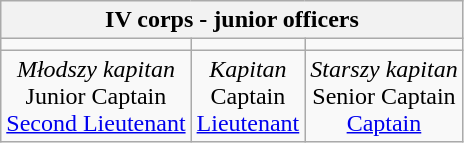<table class="wikitable" style="text-align: center">
<tr>
<th colspan="3">IV corps - junior officers</th>
</tr>
<tr>
<td></td>
<td></td>
<td></td>
</tr>
<tr>
<td><em>Młodszy kapitan</em> <br> Junior Captain <br> <a href='#'>Second Lieutenant</a></td>
<td><em>Kapitan</em> <br> Captain <br> <a href='#'>Lieutenant</a></td>
<td><em>Starszy kapitan</em> <br> Senior Captain <br> <a href='#'>Captain</a></td>
</tr>
</table>
